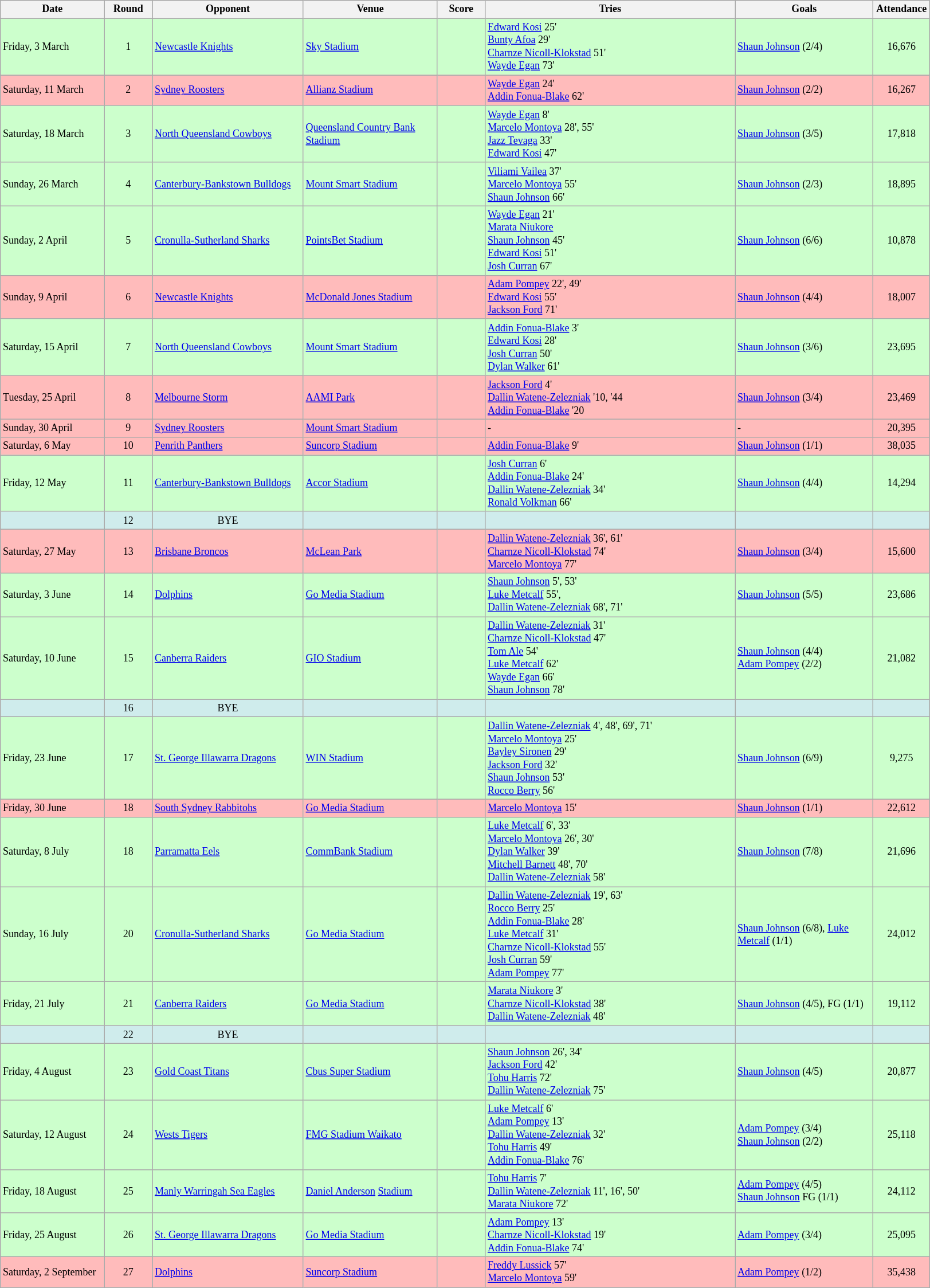<table class="wikitable" style="font-size:75%;">
<tr>
<th width="115">Date</th>
<th width="50">Round</th>
<th width="170">Opponent</th>
<th width="150">Venue</th>
<th width="50">Score</th>
<th width="285">Tries</th>
<th width="155">Goals</th>
<th width="60">Attendance</th>
</tr>
<tr bgcolor=#CCFFCC>
<td>Friday, 3 March</td>
<td style="text-align:center;">1</td>
<td> <a href='#'>Newcastle Knights</a></td>
<td><a href='#'>Sky Stadium</a></td>
<td style="text-align:center;"></td>
<td><a href='#'>Edward Kosi</a> 25' <br> <a href='#'>Bunty Afoa</a> 29' <br> <a href='#'>Charnze Nicoll-Klokstad</a> 51' <br> <a href='#'>Wayde Egan</a> 73'</td>
<td><a href='#'>Shaun Johnson</a> (2/4)</td>
<td align=center>16,676</td>
</tr>
<tr bgcolor=#FFBBBB>
<td>Saturday, 11 March</td>
<td style="text-align:center;">2</td>
<td> <a href='#'>Sydney Roosters</a></td>
<td><a href='#'>Allianz Stadium</a></td>
<td style="text-align:center;"></td>
<td><a href='#'>Wayde Egan</a> 24' <br> <a href='#'>Addin Fonua-Blake</a> 62'</td>
<td><a href='#'>Shaun Johnson</a> (2/2)</td>
<td align=center>16,267</td>
</tr>
<tr bgcolor=#CCFFCC>
<td>Saturday, 18 March</td>
<td style="text-align:center;">3</td>
<td> <a href='#'>North Queensland Cowboys</a></td>
<td><a href='#'>Queensland Country Bank Stadium</a></td>
<td style="text-align:center;"></td>
<td><a href='#'>Wayde Egan</a> 8' <br> <a href='#'>Marcelo Montoya</a> 28', 55' <br> <a href='#'>Jazz Tevaga</a> 33' <br> <a href='#'>Edward Kosi</a> 47'</td>
<td><a href='#'>Shaun Johnson</a> (3/5)</td>
<td align=center>17,818</td>
</tr>
<tr bgcolor=#CCFFCC>
<td>Sunday, 26 March</td>
<td style="text-align:center;">4</td>
<td> <a href='#'>Canterbury-Bankstown Bulldogs</a></td>
<td><a href='#'>Mount Smart Stadium</a></td>
<td style="text-align:center;"></td>
<td><a href='#'>Viliami Vailea</a> 37' <br> <a href='#'>Marcelo Montoya</a> 55' <br> <a href='#'>Shaun Johnson</a> 66'</td>
<td><a href='#'>Shaun Johnson</a> (2/3)</td>
<td align=center>18,895</td>
</tr>
<tr bgcolor=#CCFFCC>
<td>Sunday, 2 April</td>
<td style="text-align:center;">5</td>
<td> <a href='#'>Cronulla-Sutherland Sharks</a></td>
<td><a href='#'>PointsBet Stadium</a></td>
<td style="text-align:center;"></td>
<td><a href='#'>Wayde Egan</a> 21' <br> <a href='#'>Marata Niukore</a> <br> <a href='#'>Shaun Johnson</a> 45' <br> <a href='#'>Edward Kosi</a> 51' <br> <a href='#'>Josh Curran</a> 67'</td>
<td><a href='#'>Shaun Johnson</a> (6/6)</td>
<td align=center>10,878</td>
</tr>
<tr bgcolor=#FFBBBB>
<td>Sunday, 9 April</td>
<td style="text-align:center;">6</td>
<td> <a href='#'>Newcastle Knights</a></td>
<td><a href='#'>McDonald Jones Stadium</a></td>
<td style="text-align:center;"></td>
<td><a href='#'>Adam Pompey</a> 22', 49'<br><a href='#'>Edward Kosi</a> 55'<br><a href='#'>Jackson Ford</a> 71'</td>
<td><a href='#'>Shaun Johnson</a> (4/4)</td>
<td align=center>18,007</td>
</tr>
<tr bgcolor=#CCFFCC>
<td>Saturday, 15 April</td>
<td style="text-align:center;">7</td>
<td> <a href='#'>North Queensland Cowboys</a></td>
<td><a href='#'>Mount Smart Stadium</a></td>
<td style="text-align:center;"></td>
<td><a href='#'>Addin Fonua-Blake</a> 3'<br><a href='#'>Edward Kosi</a> 28'<br><a href='#'>Josh Curran</a> 50'<br><a href='#'>Dylan Walker</a> 61'</td>
<td><a href='#'>Shaun Johnson</a> (3/6)</td>
<td align=center>23,695</td>
</tr>
<tr bgcolor=#FFBBBB>
<td>Tuesday, 25 April</td>
<td style="text-align:center;">8</td>
<td> <a href='#'>Melbourne Storm</a></td>
<td><a href='#'>AAMI Park</a></td>
<td style="text-align:center;"></td>
<td><a href='#'>Jackson Ford</a> 4'<br><a href='#'>Dallin Watene-Zelezniak</a> '10, '44<br><a href='#'>Addin Fonua-Blake</a> '20</td>
<td><a href='#'>Shaun Johnson</a> (3/4)</td>
<td align=center>23,469</td>
</tr>
<tr bgcolor=#FFBBBB>
<td>Sunday, 30 April</td>
<td style="text-align:center;">9</td>
<td> <a href='#'>Sydney Roosters</a></td>
<td><a href='#'>Mount Smart Stadium</a></td>
<td style="text-align:center;"></td>
<td>-</td>
<td>-</td>
<td align=center>20,395</td>
</tr>
<tr bgcolor=#FFBBBB>
<td>Saturday, 6 May</td>
<td style="text-align:center;">10</td>
<td> <a href='#'>Penrith Panthers</a></td>
<td><a href='#'>Suncorp Stadium</a></td>
<td style="text-align:center;"></td>
<td><a href='#'>Addin Fonua-Blake</a> 9'</td>
<td><a href='#'>Shaun Johnson</a> (1/1)</td>
<td align=center>38,035</td>
</tr>
<tr bgcolor=#CCFFCC>
<td>Friday, 12 May</td>
<td style="text-align:center;">11</td>
<td> <a href='#'>Canterbury-Bankstown Bulldogs</a></td>
<td><a href='#'>Accor Stadium</a></td>
<td style="text-align:center;"></td>
<td><a href='#'>Josh Curran</a> 6'<br><a href='#'>Addin Fonua-Blake</a> 24'<br><a href='#'>Dallin Watene-Zelezniak</a> 34'<br><a href='#'>Ronald Volkman</a> 66'</td>
<td><a href='#'>Shaun Johnson</a> (4/4)</td>
<td align=center>14,294</td>
</tr>
<tr bgcolor= #CFECEC>
<td></td>
<td style="text-align:center;">12</td>
<td style="text-align:center;">BYE</td>
<td></td>
<td></td>
<td></td>
<td></td>
<td></td>
</tr>
<tr bgcolor=#FFBBBB>
<td>Saturday, 27 May</td>
<td style="text-align:center;">13</td>
<td> <a href='#'>Brisbane Broncos</a></td>
<td><a href='#'>McLean Park</a></td>
<td style="text-align:center;"></td>
<td><a href='#'>Dallin Watene-Zelezniak</a> 36', 61'<br><a href='#'>Charnze Nicoll-Klokstad</a> 74'<br><a href='#'>Marcelo Montoya</a> 77'</td>
<td><a href='#'>Shaun Johnson</a> (3/4)</td>
<td align=center>15,600</td>
</tr>
<tr bgcolor=#CCFFCC>
<td>Saturday, 3 June</td>
<td style="text-align:center;">14</td>
<td> <a href='#'>Dolphins</a></td>
<td><a href='#'>Go Media Stadium</a></td>
<td style="text-align:center;"></td>
<td><a href='#'>Shaun Johnson</a> 5', 53'<br><a href='#'>Luke Metcalf</a> 55',<br><a href='#'>Dallin Watene-Zelezniak</a> 68', 71'</td>
<td><a href='#'>Shaun Johnson</a> (5/5)</td>
<td align=center>23,686</td>
</tr>
<tr bgcolor=#CCFFCC>
<td>Saturday, 10 June</td>
<td style="text-align:center;">15</td>
<td> <a href='#'>Canberra Raiders</a></td>
<td><a href='#'>GIO Stadium</a></td>
<td style="text-align:center;"></td>
<td><a href='#'>Dallin Watene-Zelezniak</a> 31'<br><a href='#'>Charnze Nicoll-Klokstad</a> 47'<br><a href='#'>Tom Ale</a> 54'<br><a href='#'>Luke Metcalf</a> 62'<br><a href='#'>Wayde Egan</a> 66'<br><a href='#'>Shaun Johnson</a> 78'</td>
<td><a href='#'>Shaun Johnson</a> (4/4)<br><a href='#'>Adam Pompey</a> (2/2)</td>
<td align=center>21,082</td>
</tr>
<tr bgcolor= #CFECEC>
<td></td>
<td style="text-align:center;">16</td>
<td style="text-align:center;">BYE</td>
<td></td>
<td></td>
<td></td>
<td></td>
<td></td>
</tr>
<tr bgcolor=#CCFFCC>
<td>Friday, 23 June</td>
<td style="text-align:center;">17</td>
<td> <a href='#'>St. George Illawarra Dragons</a></td>
<td><a href='#'>WIN Stadium</a></td>
<td style="text-align:center;"></td>
<td><a href='#'>Dallin Watene-Zelezniak</a> 4', 48', 69', 71'<br><a href='#'>Marcelo Montoya</a> 25'<br><a href='#'>Bayley Sironen</a> 29'<br><a href='#'>Jackson Ford</a> 32'<br><a href='#'>Shaun Johnson</a> 53'<br><a href='#'>Rocco Berry</a> 56'</td>
<td><a href='#'>Shaun Johnson</a> (6/9)</td>
<td align=center>9,275</td>
</tr>
<tr bgcolor=#FFBBBB>
<td>Friday, 30 June</td>
<td style="text-align:center;">18</td>
<td> <a href='#'>South Sydney Rabbitohs</a></td>
<td><a href='#'>Go Media Stadium</a></td>
<td style="text-align:center;"></td>
<td><a href='#'>Marcelo Montoya</a> 15'</td>
<td><a href='#'>Shaun Johnson</a> (1/1)</td>
<td align=center>22,612</td>
</tr>
<tr bgcolor=#CCFFCC>
<td>Saturday, 8 July</td>
<td style="text-align:center;">18</td>
<td> <a href='#'>Parramatta Eels</a></td>
<td><a href='#'>CommBank Stadium</a></td>
<td style="text-align:center;"></td>
<td><a href='#'>Luke Metcalf</a> 6', 33'<br><a href='#'>Marcelo Montoya</a> 26', 30'<br><a href='#'>Dylan Walker</a> 39'<br><a href='#'>Mitchell Barnett</a> 48', 70'<br><a href='#'>Dallin Watene-Zelezniak</a> 58'</td>
<td><a href='#'>Shaun Johnson</a> (7/8)</td>
<td align=center>21,696</td>
</tr>
<tr bgcolor=#CCFFCC>
<td>Sunday, 16 July</td>
<td style="text-align:center;">20</td>
<td> <a href='#'>Cronulla-Sutherland Sharks</a></td>
<td><a href='#'>Go Media Stadium</a></td>
<td style="text-align:center;"></td>
<td><a href='#'>Dallin Watene-Zelezniak</a> 19', 63'<br><a href='#'>Rocco Berry</a> 25'<br><a href='#'>Addin Fonua-Blake</a> 28'<br><a href='#'>Luke Metcalf</a> 31'<br><a href='#'>Charnze Nicoll-Klokstad</a> 55'<br><a href='#'>Josh Curran</a> 59'<br><a href='#'>Adam Pompey</a> 77'</td>
<td><a href='#'>Shaun Johnson</a> (6/8), <a href='#'>Luke Metcalf</a> (1/1)</td>
<td align=center>24,012</td>
</tr>
<tr bgcolor=#CCFFCC>
<td>Friday, 21 July</td>
<td style="text-align:center;">21</td>
<td> <a href='#'>Canberra Raiders</a></td>
<td><a href='#'>Go Media Stadium</a></td>
<td style="text-align:center;"></td>
<td><a href='#'>Marata Niukore</a> 3'<br><a href='#'>Charnze Nicoll-Klokstad</a> 38'<br><a href='#'>Dallin Watene-Zelezniak</a> 48'</td>
<td><a href='#'>Shaun Johnson</a> (4/5), FG (1/1)</td>
<td align=center>19,112</td>
</tr>
<tr bgcolor= #CFECEC>
<td></td>
<td style="text-align:center;">22</td>
<td style="text-align:center;">BYE</td>
<td></td>
<td></td>
<td></td>
<td></td>
<td></td>
</tr>
<tr bgcolor=#CCFFCC>
<td>Friday, 4 August</td>
<td style="text-align:center;">23</td>
<td> <a href='#'>Gold Coast Titans</a></td>
<td><a href='#'>Cbus Super Stadium</a></td>
<td style="text-align:center;"></td>
<td><a href='#'>Shaun Johnson</a> 26', 34'<br><a href='#'>Jackson Ford</a> 42'<br><a href='#'>Tohu Harris</a> 72'<br><a href='#'>Dallin Watene-Zelezniak</a> 75'</td>
<td><a href='#'>Shaun Johnson</a> (4/5)</td>
<td align=center>20,877</td>
</tr>
<tr bgcolor=#CCFFCC>
<td>Saturday, 12 August</td>
<td style="text-align:center;">24</td>
<td> <a href='#'>Wests Tigers</a></td>
<td><a href='#'>FMG Stadium Waikato</a></td>
<td style="text-align:center;"></td>
<td><a href='#'>Luke Metcalf</a> 6'<br><a href='#'>Adam Pompey</a> 13'<br><a href='#'>Dallin Watene-Zelezniak</a> 32'<br><a href='#'>Tohu Harris</a> 49'<br> <a href='#'>Addin Fonua-Blake</a> 76'</td>
<td><a href='#'>Adam Pompey</a> (3/4)<br><a href='#'>Shaun Johnson</a> (2/2)</td>
<td align=center>25,118</td>
</tr>
<tr bgcolor=#CCFFCC>
<td>Friday, 18 August</td>
<td style="text-align:center;">25</td>
<td> <a href='#'>Manly Warringah Sea Eagles</a></td>
<td><a href='#'>Daniel Anderson</a> <a href='#'>Stadium</a></td>
<td style="text-align:center;"></td>
<td><a href='#'>Tohu Harris</a> 7'<br><a href='#'>Dallin Watene-Zelezniak</a> 11', 16', 50'<br><a href='#'>Marata Niukore</a> 72'</td>
<td><a href='#'>Adam Pompey</a> (4/5)<br><a href='#'>Shaun Johnson</a> FG (1/1)</td>
<td align=center>24,112</td>
</tr>
<tr bgcolor=#CCFFCC>
<td>Friday, 25 August</td>
<td style="text-align:center;">26</td>
<td> <a href='#'>St. George Illawarra Dragons</a></td>
<td><a href='#'> Go Media Stadium</a></td>
<td style="text-align:center;"></td>
<td><a href='#'>Adam Pompey</a> 13'<br><a href='#'>Charnze Nicoll-Klokstad</a> 19'<br><a href='#'>Addin Fonua-Blake</a> 74'</td>
<td><a href='#'>Adam Pompey</a> (3/4)</td>
<td align=center>25,095</td>
</tr>
<tr bgcolor=#FFBBBB>
<td>Saturday, 2 September</td>
<td style="text-align:center;">27</td>
<td> <a href='#'>Dolphins</a></td>
<td><a href='#'>Suncorp Stadium</a></td>
<td style="text-align:center;"></td>
<td><a href='#'>Freddy Lussick</a> 57'<br><a href='#'>Marcelo Montoya</a> 59'</td>
<td><a href='#'>Adam Pompey</a> (1/2)</td>
<td align=center>35,438</td>
</tr>
</table>
